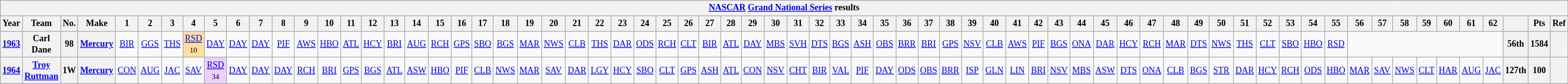<table class="wikitable" style="text-align:center; font-size:75%">
<tr>
<th colspan=69><a href='#'>NASCAR</a> <a href='#'>Grand National Series</a> results</th>
</tr>
<tr>
<th>Year</th>
<th>Team</th>
<th>No.</th>
<th>Make</th>
<th>1</th>
<th>2</th>
<th>3</th>
<th>4</th>
<th>5</th>
<th>6</th>
<th>7</th>
<th>8</th>
<th>9</th>
<th>10</th>
<th>11</th>
<th>12</th>
<th>13</th>
<th>14</th>
<th>15</th>
<th>16</th>
<th>17</th>
<th>18</th>
<th>19</th>
<th>20</th>
<th>21</th>
<th>22</th>
<th>23</th>
<th>24</th>
<th>25</th>
<th>26</th>
<th>27</th>
<th>28</th>
<th>29</th>
<th>30</th>
<th>31</th>
<th>32</th>
<th>33</th>
<th>34</th>
<th>35</th>
<th>36</th>
<th>37</th>
<th>38</th>
<th>39</th>
<th>40</th>
<th>41</th>
<th>42</th>
<th>43</th>
<th>44</th>
<th>45</th>
<th>46</th>
<th>47</th>
<th>48</th>
<th>49</th>
<th>50</th>
<th>51</th>
<th>52</th>
<th>53</th>
<th>54</th>
<th>55</th>
<th>56</th>
<th>57</th>
<th>58</th>
<th>59</th>
<th>60</th>
<th>61</th>
<th>62</th>
<th></th>
<th>Pts</th>
<th>Ref</th>
</tr>
<tr>
<th><a href='#'>1963</a></th>
<th>Carl Dane</th>
<th>98</th>
<th><a href='#'>Mercury</a></th>
<td><a href='#'>BIR</a></td>
<td><a href='#'>GGS</a></td>
<td><a href='#'>THS</a></td>
<td style="background:#FFDF9F;"><a href='#'>RSD</a><br><small>10</small></td>
<td><a href='#'>DAY</a></td>
<td><a href='#'>DAY</a></td>
<td><a href='#'>DAY</a></td>
<td><a href='#'>PIF</a></td>
<td><a href='#'>AWS</a></td>
<td><a href='#'>HBO</a></td>
<td><a href='#'>ATL</a></td>
<td><a href='#'>HCY</a></td>
<td><a href='#'>BRI</a></td>
<td><a href='#'>AUG</a></td>
<td><a href='#'>RCH</a></td>
<td><a href='#'>GPS</a></td>
<td><a href='#'>SBO</a></td>
<td><a href='#'>BGS</a></td>
<td><a href='#'>MAR</a></td>
<td><a href='#'>NWS</a></td>
<td><a href='#'>CLB</a></td>
<td><a href='#'>THS</a></td>
<td><a href='#'>DAR</a></td>
<td><a href='#'>ODS</a></td>
<td><a href='#'>RCH</a></td>
<td><a href='#'>CLT</a></td>
<td><a href='#'>BIR</a></td>
<td><a href='#'>ATL</a></td>
<td><a href='#'>DAY</a></td>
<td><a href='#'>MBS</a></td>
<td><a href='#'>SVH</a></td>
<td><a href='#'>DTS</a></td>
<td><a href='#'>BGS</a></td>
<td><a href='#'>ASH</a></td>
<td><a href='#'>OBS</a></td>
<td><a href='#'>BRR</a></td>
<td><a href='#'>BRI</a></td>
<td><a href='#'>GPS</a></td>
<td><a href='#'>NSV</a></td>
<td><a href='#'>CLB</a></td>
<td><a href='#'>AWS</a></td>
<td><a href='#'>PIF</a></td>
<td><a href='#'>BGS</a></td>
<td><a href='#'>ONA</a></td>
<td><a href='#'>DAR</a></td>
<td><a href='#'>HCY</a></td>
<td><a href='#'>RCH</a></td>
<td><a href='#'>MAR</a></td>
<td><a href='#'>DTS</a></td>
<td><a href='#'>NWS</a></td>
<td><a href='#'>THS</a></td>
<td><a href='#'>CLT</a></td>
<td><a href='#'>SBO</a></td>
<td><a href='#'>HBO</a></td>
<td><a href='#'>RSD</a></td>
<td colspan=7></td>
<th>56th</th>
<th>1584</th>
<th></th>
</tr>
<tr>
<th><a href='#'>1964</a></th>
<th><a href='#'>Troy Ruttman</a></th>
<th>1W</th>
<th><a href='#'>Mercury</a></th>
<td><a href='#'>CON</a></td>
<td><a href='#'>AUG</a></td>
<td><a href='#'>JAC</a></td>
<td><a href='#'>SAV</a></td>
<td style="background:#EFCFFF;"><a href='#'>RSD</a><br><small>34</small></td>
<td><a href='#'>DAY</a></td>
<td><a href='#'>DAY</a></td>
<td><a href='#'>DAY</a></td>
<td><a href='#'>RCH</a></td>
<td><a href='#'>BRI</a></td>
<td><a href='#'>GPS</a></td>
<td><a href='#'>BGS</a></td>
<td><a href='#'>ATL</a></td>
<td><a href='#'>ASW</a></td>
<td><a href='#'>HBO</a></td>
<td><a href='#'>PIF</a></td>
<td><a href='#'>CLB</a></td>
<td><a href='#'>NWS</a></td>
<td><a href='#'>MAR</a></td>
<td><a href='#'>SAV</a></td>
<td><a href='#'>DAR</a></td>
<td><a href='#'>LGY</a></td>
<td><a href='#'>HCY</a></td>
<td><a href='#'>SBO</a></td>
<td><a href='#'>CLT</a></td>
<td><a href='#'>GPS</a></td>
<td><a href='#'>ASH</a></td>
<td><a href='#'>ATL</a></td>
<td><a href='#'>CON</a></td>
<td><a href='#'>NSV</a></td>
<td><a href='#'>CHT</a></td>
<td><a href='#'>BIR</a></td>
<td><a href='#'>VAL</a></td>
<td><a href='#'>PIF</a></td>
<td><a href='#'>DAY</a></td>
<td><a href='#'>ODS</a></td>
<td><a href='#'>OBS</a></td>
<td><a href='#'>BRR</a></td>
<td><a href='#'>ISP</a></td>
<td><a href='#'>GLN</a></td>
<td><a href='#'>LIN</a></td>
<td><a href='#'>BRI</a></td>
<td><a href='#'>NSV</a></td>
<td><a href='#'>MBS</a></td>
<td><a href='#'>ASW</a></td>
<td><a href='#'>DTS</a></td>
<td><a href='#'>ONA</a></td>
<td><a href='#'>CLB</a></td>
<td><a href='#'>BGS</a></td>
<td><a href='#'>STR</a></td>
<td><a href='#'>DAR</a></td>
<td><a href='#'>HCY</a></td>
<td><a href='#'>RCH</a></td>
<td><a href='#'>ODS</a></td>
<td><a href='#'>HBO</a></td>
<td><a href='#'>MAR</a></td>
<td><a href='#'>SAV</a></td>
<td><a href='#'>NWS</a></td>
<td><a href='#'>CLT</a></td>
<td><a href='#'>HAR</a></td>
<td><a href='#'>AUG</a></td>
<td><a href='#'>JAC</a></td>
<th>127th</th>
<th>100</th>
<th></th>
</tr>
</table>
